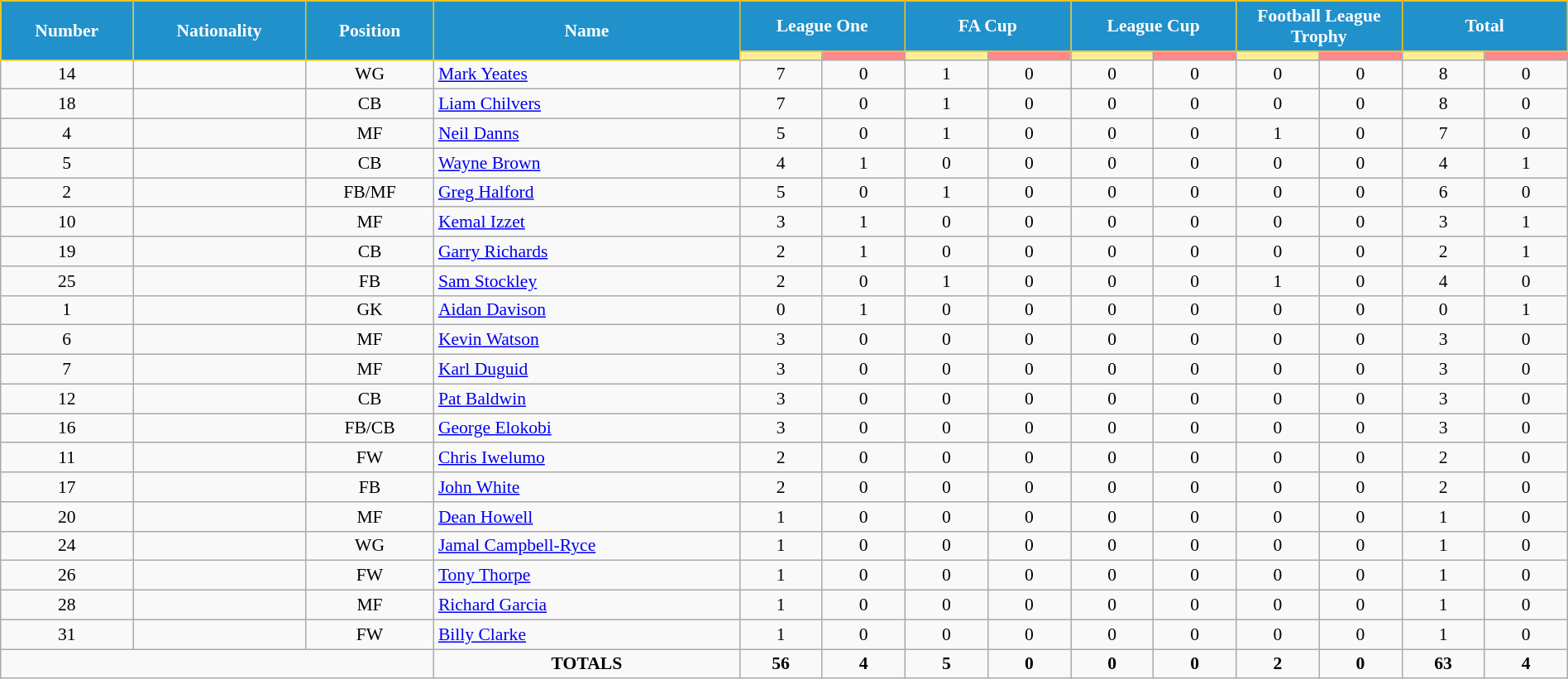<table class="wikitable" style="text-align:center; font-size:90%; width:100%;">
<tr>
<th rowspan="2" style="background:#2191CC; color:white; border:1px solid #F7C408; text-align:center;">Number</th>
<th rowspan="2" style="background:#2191CC; color:white; border:1px solid #F7C408; text-align:center;">Nationality</th>
<th rowspan="2" style="background:#2191CC; color:white; border:1px solid #F7C408; text-align:center;">Position</th>
<th rowspan="2" style="background:#2191CC; color:white; border:1px solid #F7C408; text-align:center;">Name</th>
<th colspan="2" style="background:#2191CC; color:white; border:1px solid #F7C408; text-align:center;">League One</th>
<th colspan="2" style="background:#2191CC; color:white; border:1px solid #F7C408; text-align:center;">FA Cup</th>
<th colspan="2" style="background:#2191CC; color:white; border:1px solid #F7C408; text-align:center;">League Cup</th>
<th colspan="2" style="background:#2191CC; color:white; border:1px solid #F7C408; text-align:center;">Football League Trophy</th>
<th colspan="2" style="background:#2191CC; color:white; border:1px solid #F7C408; text-align:center;">Total</th>
</tr>
<tr>
<th width=60 style="background: #FFEE99"></th>
<th width=60 style="background: #FF8888"></th>
<th width=60 style="background: #FFEE99"></th>
<th width=60 style="background: #FF8888"></th>
<th width=60 style="background: #FFEE99"></th>
<th width=60 style="background: #FF8888"></th>
<th width=60 style="background: #FFEE99"></th>
<th width=60 style="background: #FF8888"></th>
<th width=60 style="background: #FFEE99"></th>
<th width=60 style="background: #FF8888"></th>
</tr>
<tr>
<td>14</td>
<td></td>
<td>WG</td>
<td align="left"><a href='#'>Mark Yeates</a></td>
<td>7</td>
<td>0</td>
<td>1</td>
<td>0</td>
<td>0</td>
<td>0</td>
<td>0</td>
<td>0</td>
<td>8</td>
<td>0</td>
</tr>
<tr>
<td>18</td>
<td></td>
<td>CB</td>
<td align="left"><a href='#'>Liam Chilvers</a></td>
<td>7</td>
<td>0</td>
<td>1</td>
<td>0</td>
<td>0</td>
<td>0</td>
<td>0</td>
<td>0</td>
<td>8</td>
<td>0</td>
</tr>
<tr>
<td>4</td>
<td></td>
<td>MF</td>
<td align="left"><a href='#'>Neil Danns</a></td>
<td>5</td>
<td>0</td>
<td>1</td>
<td>0</td>
<td>0</td>
<td>0</td>
<td>1</td>
<td>0</td>
<td>7</td>
<td>0</td>
</tr>
<tr>
<td>5</td>
<td></td>
<td>CB</td>
<td align="left"><a href='#'>Wayne Brown</a></td>
<td>4</td>
<td>1</td>
<td>0</td>
<td>0</td>
<td>0</td>
<td>0</td>
<td>0</td>
<td>0</td>
<td>4</td>
<td>1</td>
</tr>
<tr>
<td>2</td>
<td></td>
<td>FB/MF</td>
<td align="left"><a href='#'>Greg Halford</a></td>
<td>5</td>
<td>0</td>
<td>1</td>
<td>0</td>
<td>0</td>
<td>0</td>
<td>0</td>
<td>0</td>
<td>6</td>
<td>0</td>
</tr>
<tr>
<td>10</td>
<td></td>
<td>MF</td>
<td align="left"><a href='#'>Kemal Izzet</a></td>
<td>3</td>
<td>1</td>
<td>0</td>
<td>0</td>
<td>0</td>
<td>0</td>
<td>0</td>
<td>0</td>
<td>3</td>
<td>1</td>
</tr>
<tr>
<td>19</td>
<td></td>
<td>CB</td>
<td align="left"><a href='#'>Garry Richards</a></td>
<td>2</td>
<td>1</td>
<td>0</td>
<td>0</td>
<td>0</td>
<td>0</td>
<td>0</td>
<td>0</td>
<td>2</td>
<td>1</td>
</tr>
<tr>
<td>25</td>
<td></td>
<td>FB</td>
<td align="left"><a href='#'>Sam Stockley</a></td>
<td>2</td>
<td>0</td>
<td>1</td>
<td>0</td>
<td>0</td>
<td>0</td>
<td>1</td>
<td>0</td>
<td>4</td>
<td>0</td>
</tr>
<tr>
<td>1</td>
<td></td>
<td>GK</td>
<td align="left"><a href='#'>Aidan Davison</a></td>
<td>0</td>
<td>1</td>
<td>0</td>
<td>0</td>
<td>0</td>
<td>0</td>
<td>0</td>
<td>0</td>
<td>0</td>
<td>1</td>
</tr>
<tr>
<td>6</td>
<td></td>
<td>MF</td>
<td align="left"><a href='#'>Kevin Watson</a></td>
<td>3</td>
<td>0</td>
<td>0</td>
<td>0</td>
<td>0</td>
<td>0</td>
<td>0</td>
<td>0</td>
<td>3</td>
<td>0</td>
</tr>
<tr>
<td>7</td>
<td></td>
<td>MF</td>
<td align="left"><a href='#'>Karl Duguid</a></td>
<td>3</td>
<td>0</td>
<td>0</td>
<td>0</td>
<td>0</td>
<td>0</td>
<td>0</td>
<td>0</td>
<td>3</td>
<td>0</td>
</tr>
<tr>
<td>12</td>
<td></td>
<td>CB</td>
<td align="left"><a href='#'>Pat Baldwin</a></td>
<td>3</td>
<td>0</td>
<td>0</td>
<td>0</td>
<td>0</td>
<td>0</td>
<td>0</td>
<td>0</td>
<td>3</td>
<td>0</td>
</tr>
<tr>
<td>16</td>
<td></td>
<td>FB/CB</td>
<td align="left"><a href='#'>George Elokobi</a></td>
<td>3</td>
<td>0</td>
<td>0</td>
<td>0</td>
<td>0</td>
<td>0</td>
<td>0</td>
<td>0</td>
<td>3</td>
<td>0</td>
</tr>
<tr>
<td>11</td>
<td></td>
<td>FW</td>
<td align="left"><a href='#'>Chris Iwelumo</a></td>
<td>2</td>
<td>0</td>
<td>0</td>
<td>0</td>
<td>0</td>
<td>0</td>
<td>0</td>
<td>0</td>
<td>2</td>
<td>0</td>
</tr>
<tr>
<td>17</td>
<td></td>
<td>FB</td>
<td align="left"><a href='#'>John White</a></td>
<td>2</td>
<td>0</td>
<td>0</td>
<td>0</td>
<td>0</td>
<td>0</td>
<td>0</td>
<td>0</td>
<td>2</td>
<td>0</td>
</tr>
<tr>
<td>20</td>
<td></td>
<td>MF</td>
<td align="left"><a href='#'>Dean Howell</a></td>
<td>1</td>
<td>0</td>
<td>0</td>
<td>0</td>
<td>0</td>
<td>0</td>
<td>0</td>
<td>0</td>
<td>1</td>
<td>0</td>
</tr>
<tr>
<td>24</td>
<td></td>
<td>WG</td>
<td align="left"><a href='#'>Jamal Campbell-Ryce</a></td>
<td>1</td>
<td>0</td>
<td>0</td>
<td>0</td>
<td>0</td>
<td>0</td>
<td>0</td>
<td>0</td>
<td>1</td>
<td>0</td>
</tr>
<tr>
<td>26</td>
<td></td>
<td>FW</td>
<td align="left"><a href='#'>Tony Thorpe</a></td>
<td>1</td>
<td>0</td>
<td>0</td>
<td>0</td>
<td>0</td>
<td>0</td>
<td>0</td>
<td>0</td>
<td>1</td>
<td>0</td>
</tr>
<tr>
<td>28</td>
<td></td>
<td>MF</td>
<td align="left"><a href='#'>Richard Garcia</a></td>
<td>1</td>
<td>0</td>
<td>0</td>
<td>0</td>
<td>0</td>
<td>0</td>
<td>0</td>
<td>0</td>
<td>1</td>
<td>0</td>
</tr>
<tr>
<td>31</td>
<td></td>
<td>FW</td>
<td align="left"><a href='#'>Billy Clarke</a></td>
<td>1</td>
<td>0</td>
<td>0</td>
<td>0</td>
<td>0</td>
<td>0</td>
<td>0</td>
<td>0</td>
<td>1</td>
<td>0</td>
</tr>
<tr>
<td colspan="3"></td>
<td><strong>TOTALS</strong></td>
<td><strong>56</strong></td>
<td><strong>4</strong></td>
<td><strong>5</strong></td>
<td><strong>0</strong></td>
<td><strong>0</strong></td>
<td><strong>0</strong></td>
<td><strong>2</strong></td>
<td><strong>0</strong></td>
<td><strong>63</strong></td>
<td><strong>4</strong></td>
</tr>
</table>
